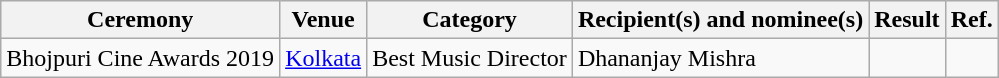<table class="wikitable sortable">
<tr>
<th>Ceremony</th>
<th>Venue</th>
<th>Category</th>
<th>Recipient(s) and nominee(s)</th>
<th>Result</th>
<th>Ref.</th>
</tr>
<tr>
<td>Bhojpuri Cine Awards 2019</td>
<td><a href='#'>Kolkata</a></td>
<td>Best Music Director</td>
<td>Dhananjay Mishra</td>
<td></td>
<td></td>
</tr>
</table>
